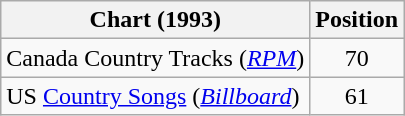<table class="wikitable sortable">
<tr>
<th scope="col">Chart (1993)</th>
<th scope="col">Position</th>
</tr>
<tr>
<td>Canada Country Tracks (<em><a href='#'>RPM</a></em>)</td>
<td align="center">70</td>
</tr>
<tr>
<td>US <a href='#'>Country Songs</a> (<em><a href='#'>Billboard</a></em>)</td>
<td align="center">61</td>
</tr>
</table>
